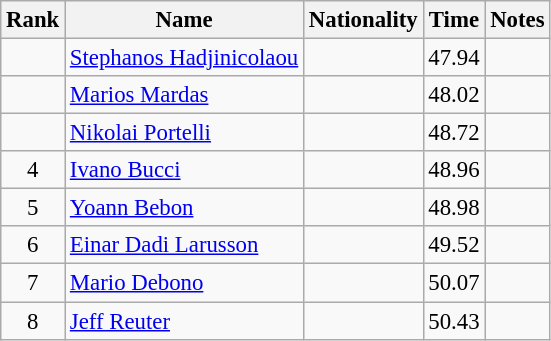<table class="wikitable sortable" style="text-align:center; font-size:95%">
<tr>
<th>Rank</th>
<th>Name</th>
<th>Nationality</th>
<th>Time</th>
<th>Notes</th>
</tr>
<tr>
<td></td>
<td align=left><a href='#'>Stephanos Hadjinicolaou</a></td>
<td align=left></td>
<td>47.94</td>
<td></td>
</tr>
<tr>
<td></td>
<td align=left><a href='#'>Marios Mardas</a></td>
<td align=left></td>
<td>48.02</td>
<td></td>
</tr>
<tr>
<td></td>
<td align=left><a href='#'>Nikolai Portelli</a></td>
<td align=left></td>
<td>48.72</td>
<td></td>
</tr>
<tr>
<td>4</td>
<td align=left><a href='#'>Ivano Bucci</a></td>
<td align=left></td>
<td>48.96</td>
<td></td>
</tr>
<tr>
<td>5</td>
<td align=left><a href='#'>Yoann Bebon</a></td>
<td align=left></td>
<td>48.98</td>
<td></td>
</tr>
<tr>
<td>6</td>
<td align=left><a href='#'>Einar Dadi Larusson</a></td>
<td align=left></td>
<td>49.52</td>
<td></td>
</tr>
<tr>
<td>7</td>
<td align=left><a href='#'>Mario Debono</a></td>
<td align=left></td>
<td>50.07</td>
<td></td>
</tr>
<tr>
<td>8</td>
<td align=left><a href='#'>Jeff Reuter</a></td>
<td align=left></td>
<td>50.43</td>
<td></td>
</tr>
</table>
